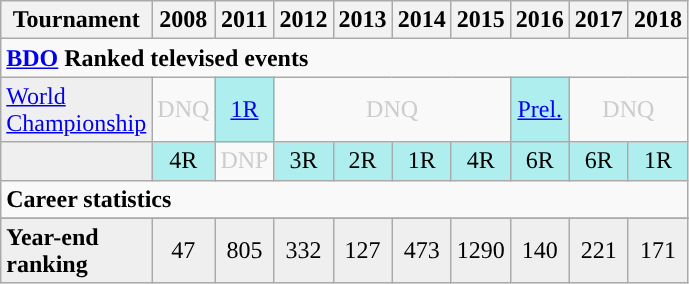<table class="wikitable" style="width:20%; margin:0">
<tr>
<th>Tournament</th>
<th>2008</th>
<th>2011</th>
<th>2012</th>
<th>2013</th>
<th>2014</th>
<th>2015</th>
<th>2016</th>
<th>2017</th>
<th>2018</th>
</tr>
<tr>
<td colspan="10" align="left"><strong><a href='#'>BDO</a> Ranked televised events</strong></td>
</tr>
<tr>
<td style="background:#efefef;"><a href='#'>World Championship</a></td>
<td style="text-align:center; color:#ccc;">DNQ</td>
<td style="text-align:center; background:#afeeee;"><a href='#'>1R</a></td>
<td colspan="4" style="text-align:center; color:#ccc;">DNQ</td>
<td style="text-align:center; background:#afeeee;"><a href='#'>Prel.</a></td>
<td colspan="2" style="text-align:center; color:#ccc;">DNQ</td>
</tr>
<tr>
<td style="background:#efefef;" align=left></td>
<td style="text-align:center; background:#afeeee;">4R</td>
<td style="text-align:center; color:#ccc;">DNP</td>
<td style="text-align:center; background:#afeeee;">3R</td>
<td style="text-align:center; background:#afeeee;">2R</td>
<td style="text-align:center; background:#afeeee;">1R</td>
<td style="text-align:center; background:#afeeee;">4R</td>
<td style="text-align:center; background:#afeeee;">6R</td>
<td style="text-align:center; background:#afeeee;">6R</td>
<td style="text-align:center; background:#afeeee;">1R</td>
</tr>
<tr>
<td colspan="25" align="left"><strong>Career statistics</strong></td>
</tr>
<tr>
</tr>
<tr bgcolor="efefef">
<td align="left"><strong>Year-end ranking</strong></td>
<td style="text-align:center;">47</td>
<td style="text-align:center;">805</td>
<td style="text-align:center;">332</td>
<td style="text-align:center;">127</td>
<td style="text-align:center;">473</td>
<td style="text-align:center;">1290</td>
<td style="text-align:center;">140</td>
<td style="text-align:center;">221</td>
<td style="text-align:center;">171</td>
</tr>
</table>
